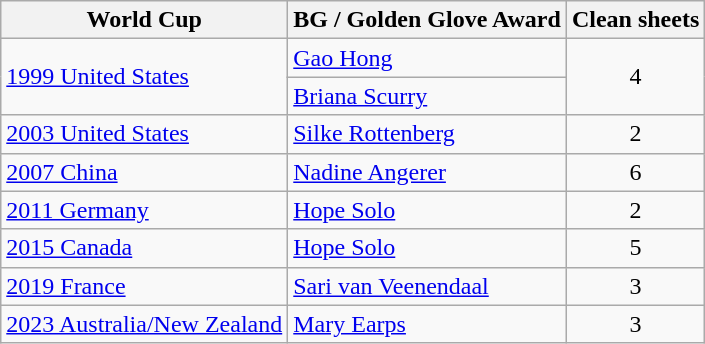<table class="wikitable">
<tr>
<th>World Cup</th>
<th>BG / Golden Glove Award</th>
<th>Clean sheets</th>
</tr>
<tr>
<td rowspan=2><a href='#'>1999 United States</a></td>
<td> <a href='#'>Gao Hong</a></td>
<td rowspan=2 align="center">4</td>
</tr>
<tr>
<td> <a href='#'>Briana Scurry</a></td>
</tr>
<tr>
<td><a href='#'>2003 United States</a></td>
<td> <a href='#'>Silke Rottenberg</a></td>
<td align="center">2</td>
</tr>
<tr>
<td><a href='#'>2007 China</a></td>
<td> <a href='#'>Nadine Angerer</a></td>
<td align="center">6</td>
</tr>
<tr>
<td><a href='#'>2011 Germany</a></td>
<td> <a href='#'>Hope Solo</a></td>
<td align="center">2</td>
</tr>
<tr>
<td><a href='#'>2015 Canada</a></td>
<td> <a href='#'>Hope Solo</a></td>
<td align="center">5</td>
</tr>
<tr>
<td><a href='#'>2019 France</a></td>
<td> <a href='#'>Sari van Veenendaal</a></td>
<td align="center">3</td>
</tr>
<tr>
<td><a href='#'>2023 Australia/New Zealand</a></td>
<td> <a href='#'>Mary Earps</a></td>
<td align="center">3</td>
</tr>
</table>
